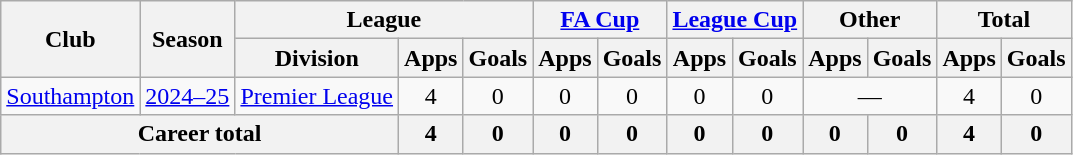<table class="wikitable" style="text-align: center;">
<tr>
<th rowspan="2">Club</th>
<th rowspan="2">Season</th>
<th colspan="3">League</th>
<th colspan="2"><a href='#'>FA Cup</a></th>
<th colspan="2"><a href='#'>League Cup</a></th>
<th colspan="2">Other</th>
<th colspan="2">Total</th>
</tr>
<tr>
<th>Division</th>
<th>Apps</th>
<th>Goals</th>
<th>Apps</th>
<th>Goals</th>
<th>Apps</th>
<th>Goals</th>
<th>Apps</th>
<th>Goals</th>
<th>Apps</th>
<th>Goals</th>
</tr>
<tr>
<td><a href='#'>Southampton</a></td>
<td><a href='#'>2024–25</a></td>
<td><a href='#'>Premier League</a></td>
<td>4</td>
<td>0</td>
<td>0</td>
<td>0</td>
<td>0</td>
<td>0</td>
<td colspan="2">—</td>
<td>4</td>
<td>0</td>
</tr>
<tr>
<th colspan="3">Career total</th>
<th>4</th>
<th>0</th>
<th>0</th>
<th>0</th>
<th>0</th>
<th>0</th>
<th>0</th>
<th>0</th>
<th>4</th>
<th>0</th>
</tr>
</table>
